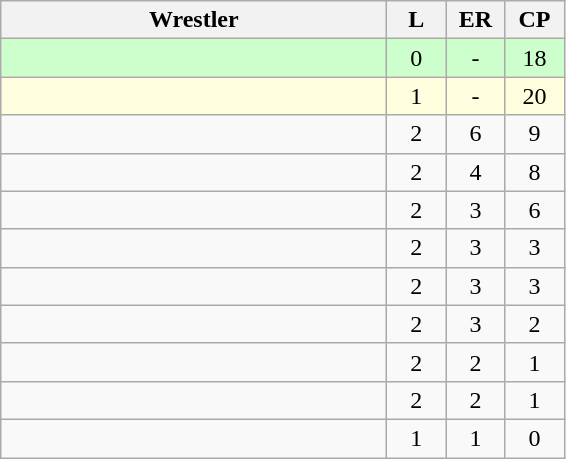<table class="wikitable" style="text-align: center;" |>
<tr>
<th width="250">Wrestler</th>
<th width="32">L</th>
<th width="32">ER</th>
<th width="32">CP</th>
</tr>
<tr bgcolor="ccffcc">
<td style="text-align:left;"></td>
<td>0</td>
<td>-</td>
<td>18</td>
</tr>
<tr bgcolor="lightyellow">
<td style="text-align:left;"></td>
<td>1</td>
<td>-</td>
<td>20</td>
</tr>
<tr>
<td style="text-align:left;"></td>
<td>2</td>
<td>6</td>
<td>9</td>
</tr>
<tr>
<td style="text-align:left;"></td>
<td>2</td>
<td>4</td>
<td>8</td>
</tr>
<tr>
<td style="text-align:left;"></td>
<td>2</td>
<td>3</td>
<td>6</td>
</tr>
<tr>
<td style="text-align:left;"></td>
<td>2</td>
<td>3</td>
<td>3</td>
</tr>
<tr>
<td style="text-align:left;"></td>
<td>2</td>
<td>3</td>
<td>3</td>
</tr>
<tr>
<td style="text-align:left;"></td>
<td>2</td>
<td>3</td>
<td>2</td>
</tr>
<tr>
<td style="text-align:left;"></td>
<td>2</td>
<td>2</td>
<td>1</td>
</tr>
<tr>
<td style="text-align:left;"></td>
<td>2</td>
<td>2</td>
<td>1</td>
</tr>
<tr>
<td style="text-align:left;"></td>
<td>1</td>
<td>1</td>
<td>0</td>
</tr>
</table>
